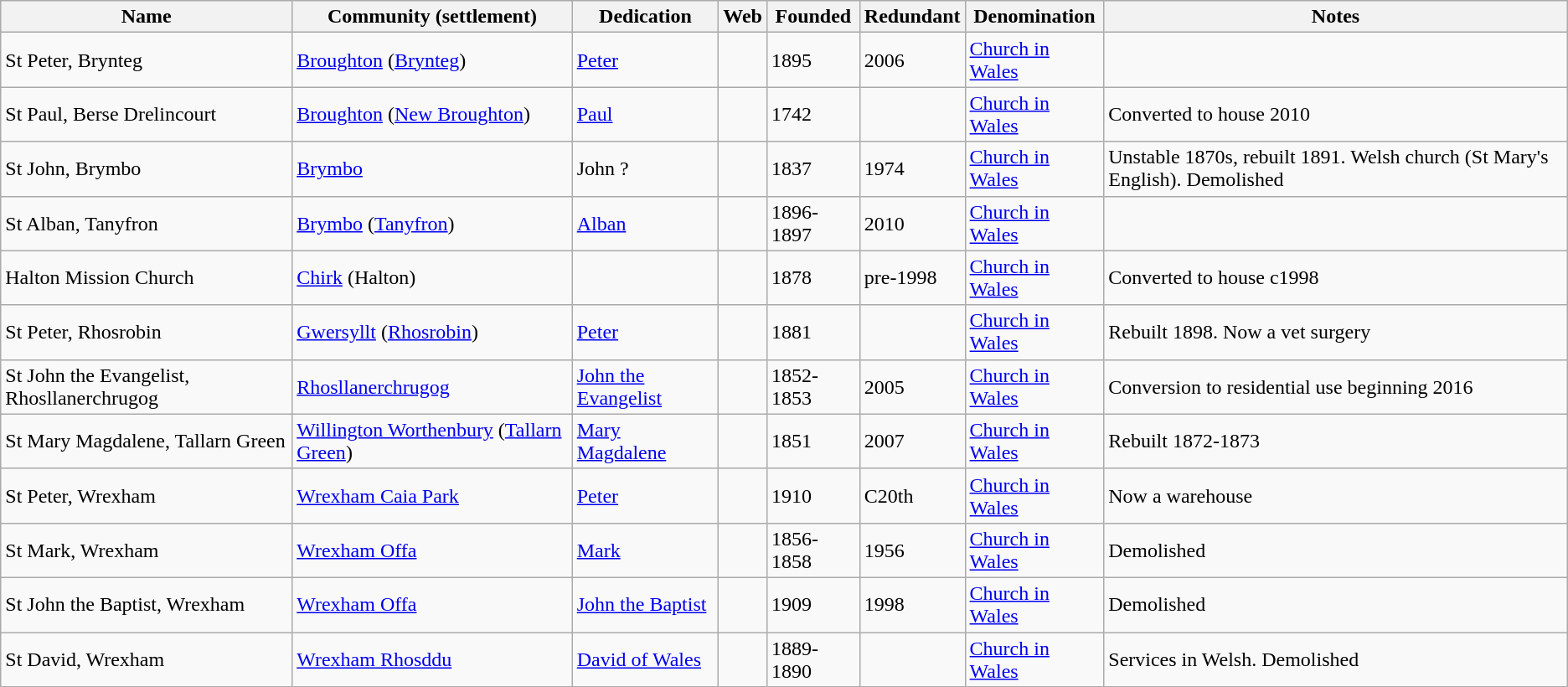<table class="wikitable sortable">
<tr>
<th scope="col">Name</th>
<th>Community (settlement)</th>
<th>Dedication</th>
<th>Web</th>
<th scope="col">Founded</th>
<th>Redundant</th>
<th scope="col">Denomination</th>
<th>Notes</th>
</tr>
<tr>
<td>St Peter, Brynteg</td>
<td><a href='#'>Broughton</a> (<a href='#'>Brynteg</a>)</td>
<td><a href='#'>Peter</a></td>
<td></td>
<td>1895</td>
<td>2006</td>
<td><a href='#'>Church in Wales</a></td>
<td></td>
</tr>
<tr>
<td>St Paul, Berse Drelincourt</td>
<td><a href='#'>Broughton</a> (<a href='#'>New Broughton</a>)</td>
<td><a href='#'>Paul</a></td>
<td></td>
<td>1742</td>
<td></td>
<td><a href='#'>Church in Wales</a></td>
<td>Converted to house 2010</td>
</tr>
<tr>
<td>St John, Brymbo</td>
<td><a href='#'>Brymbo</a></td>
<td>John ?</td>
<td></td>
<td>1837</td>
<td>1974</td>
<td><a href='#'>Church in Wales</a></td>
<td>Unstable 1870s, rebuilt 1891. Welsh church (St Mary's English). Demolished</td>
</tr>
<tr>
<td>St Alban, Tanyfron</td>
<td><a href='#'>Brymbo</a> (<a href='#'>Tanyfron</a>)</td>
<td><a href='#'>Alban</a></td>
<td></td>
<td>1896-1897</td>
<td>2010</td>
<td><a href='#'>Church in Wales</a></td>
<td></td>
</tr>
<tr>
<td>Halton Mission Church</td>
<td><a href='#'>Chirk</a> (Halton)</td>
<td></td>
<td></td>
<td>1878</td>
<td>pre-1998</td>
<td><a href='#'>Church in Wales</a></td>
<td>Converted to house c1998</td>
</tr>
<tr>
<td>St Peter, Rhosrobin</td>
<td><a href='#'>Gwersyllt</a> (<a href='#'>Rhosrobin</a>)</td>
<td><a href='#'>Peter</a></td>
<td></td>
<td>1881</td>
<td></td>
<td><a href='#'>Church in Wales</a></td>
<td>Rebuilt 1898. Now a vet surgery</td>
</tr>
<tr>
<td>St John the Evangelist, Rhosllanerchrugog</td>
<td><a href='#'>Rhosllanerchrugog</a></td>
<td><a href='#'>John the Evangelist</a></td>
<td></td>
<td>1852-1853</td>
<td>2005</td>
<td><a href='#'>Church in Wales</a></td>
<td>Conversion to residential use beginning 2016</td>
</tr>
<tr>
<td>St Mary Magdalene, Tallarn Green</td>
<td><a href='#'>Willington Worthenbury</a> (<a href='#'>Tallarn Green</a>)</td>
<td><a href='#'>Mary Magdalene</a></td>
<td></td>
<td>1851</td>
<td>2007</td>
<td><a href='#'>Church in Wales</a></td>
<td>Rebuilt 1872-1873</td>
</tr>
<tr>
<td>St Peter, Wrexham</td>
<td><a href='#'>Wrexham Caia Park</a></td>
<td><a href='#'>Peter</a></td>
<td></td>
<td>1910</td>
<td>C20th</td>
<td><a href='#'>Church in Wales</a></td>
<td>Now a warehouse</td>
</tr>
<tr>
<td>St Mark, Wrexham</td>
<td><a href='#'>Wrexham Offa</a></td>
<td><a href='#'>Mark</a></td>
<td></td>
<td>1856-1858</td>
<td>1956</td>
<td><a href='#'>Church in Wales</a></td>
<td>Demolished</td>
</tr>
<tr>
<td>St John the Baptist, Wrexham</td>
<td><a href='#'>Wrexham Offa</a></td>
<td><a href='#'>John the Baptist</a></td>
<td></td>
<td>1909</td>
<td>1998</td>
<td><a href='#'>Church in Wales</a></td>
<td>Demolished</td>
</tr>
<tr>
<td>St David, Wrexham</td>
<td><a href='#'>Wrexham Rhosddu</a></td>
<td><a href='#'>David of Wales</a></td>
<td></td>
<td>1889-1890</td>
<td></td>
<td><a href='#'>Church in Wales</a></td>
<td>Services in Welsh. Demolished</td>
</tr>
</table>
